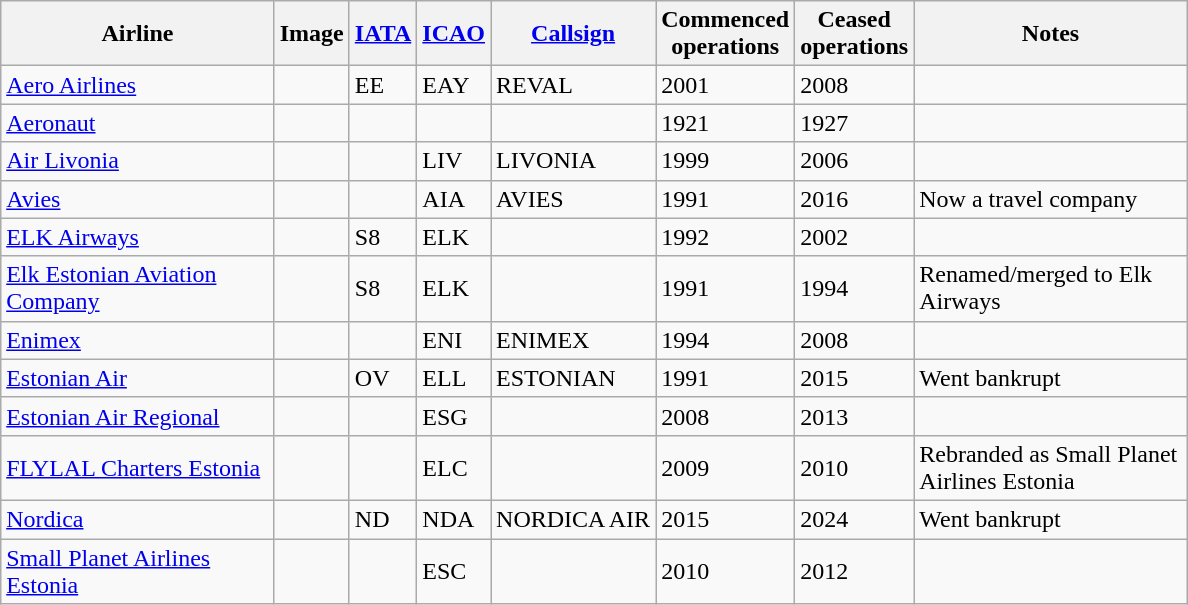<table class="wikitable sortable" style="border-collapse:collapse; margin:auto;" border="1" cellpadding="3">
<tr valign="middle">
<th style="width:175px;">Airline</th>
<th>Image</th>
<th><a href='#'>IATA</a></th>
<th><a href='#'>ICAO</a></th>
<th><a href='#'>Callsign</a></th>
<th>Commenced<br>operations</th>
<th>Ceased<br>operations</th>
<th style="width:175px;">Notes</th>
</tr>
<tr>
<td><a href='#'>Aero Airlines</a></td>
<td></td>
<td>EE</td>
<td>EAY</td>
<td>REVAL</td>
<td>2001</td>
<td>2008</td>
<td></td>
</tr>
<tr>
<td><a href='#'>Aeronaut</a></td>
<td></td>
<td></td>
<td></td>
<td></td>
<td>1921</td>
<td>1927</td>
<td></td>
</tr>
<tr>
<td><a href='#'>Air Livonia</a></td>
<td></td>
<td></td>
<td>LIV</td>
<td>LIVONIA</td>
<td>1999</td>
<td>2006</td>
<td></td>
</tr>
<tr>
<td><a href='#'>Avies</a></td>
<td></td>
<td></td>
<td>AIA</td>
<td>AVIES</td>
<td>1991</td>
<td>2016</td>
<td>Now a travel company</td>
</tr>
<tr>
<td><a href='#'>ELK Airways</a></td>
<td></td>
<td>S8</td>
<td>ELK</td>
<td></td>
<td>1992</td>
<td>2002</td>
<td></td>
</tr>
<tr>
<td><a href='#'>Elk Estonian Aviation Company</a></td>
<td></td>
<td>S8</td>
<td>ELK</td>
<td></td>
<td>1991</td>
<td>1994</td>
<td>Renamed/merged to Elk Airways</td>
</tr>
<tr>
<td><a href='#'>Enimex</a></td>
<td></td>
<td></td>
<td>ENI</td>
<td>ENIMEX</td>
<td>1994</td>
<td>2008</td>
<td></td>
</tr>
<tr>
<td><a href='#'>Estonian Air</a></td>
<td></td>
<td>OV</td>
<td>ELL</td>
<td>ESTONIAN</td>
<td>1991</td>
<td>2015</td>
<td>Went bankrupt</td>
</tr>
<tr>
<td><a href='#'>Estonian Air Regional</a></td>
<td></td>
<td></td>
<td>ESG</td>
<td></td>
<td>2008</td>
<td>2013</td>
<td></td>
</tr>
<tr>
<td><a href='#'>FLYLAL Charters Estonia</a></td>
<td></td>
<td></td>
<td>ELC</td>
<td></td>
<td>2009</td>
<td>2010</td>
<td>Rebranded as Small Planet Airlines Estonia</td>
</tr>
<tr>
<td><a href='#'>Nordica</a></td>
<td></td>
<td>ND</td>
<td>NDA</td>
<td>NORDICA AIR</td>
<td>2015</td>
<td>2024</td>
<td>Went bankrupt</td>
</tr>
<tr>
<td><a href='#'>Small Planet Airlines Estonia</a></td>
<td></td>
<td></td>
<td>ESC</td>
<td></td>
<td>2010</td>
<td>2012</td>
<td></td>
</tr>
</table>
